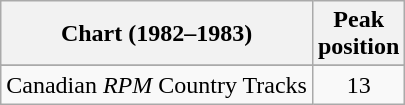<table class="wikitable sortable">
<tr>
<th align="left">Chart (1982–1983)</th>
<th align="center">Peak<br>position</th>
</tr>
<tr>
</tr>
<tr>
<td align="left">Canadian <em>RPM</em> Country Tracks</td>
<td align="center">13</td>
</tr>
</table>
